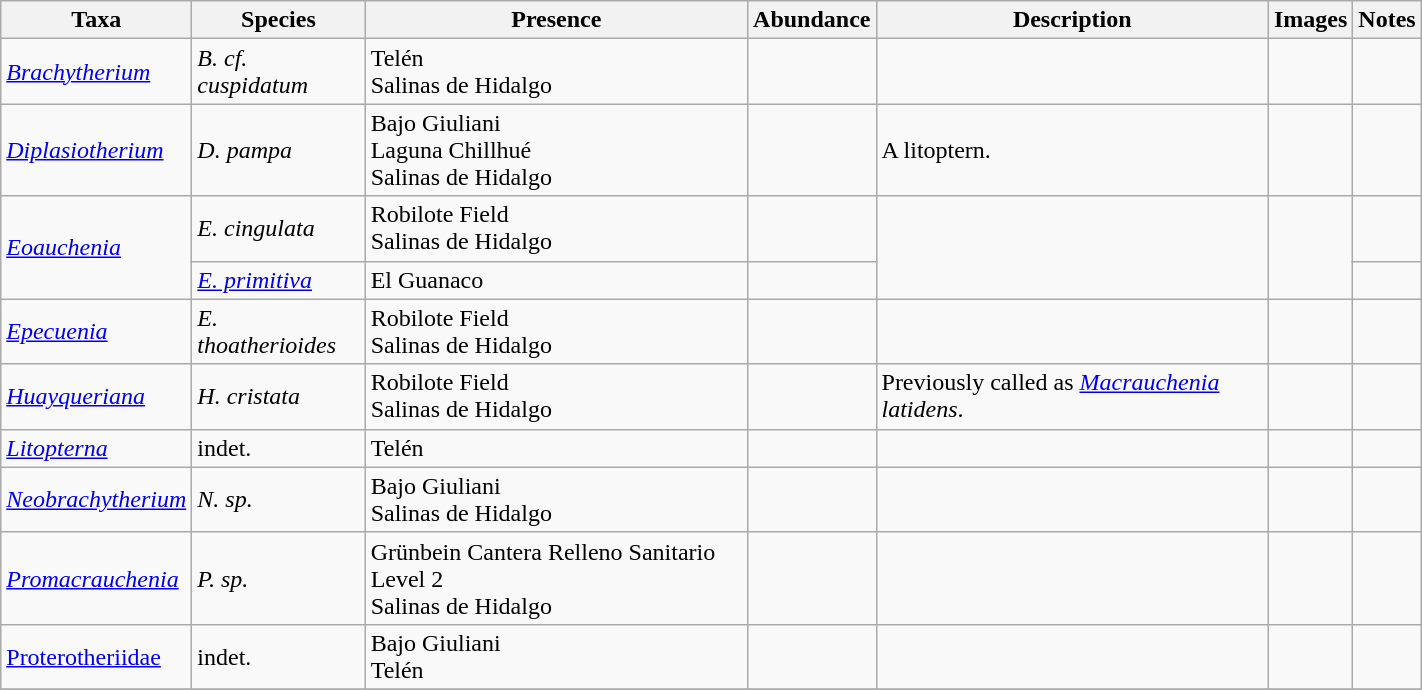<table class="wikitable sortable" align="center" width="75%">
<tr>
<th>Taxa</th>
<th>Species</th>
<th>Presence</th>
<th>Abundance</th>
<th>Description</th>
<th>Images</th>
<th>Notes</th>
</tr>
<tr>
<td><em><a href='#'>Brachytherium</a></em></td>
<td><em>B. cf. cuspidatum</em></td>
<td>Telén<br>Salinas de Hidalgo</td>
<td></td>
<td></td>
<td></td>
<td align=center></td>
</tr>
<tr>
<td><em><a href='#'>Diplasiotherium</a></em></td>
<td><em>D. pampa</em></td>
<td>Bajo Giuliani<br>Laguna Chillhué<br>Salinas de Hidalgo</td>
<td></td>
<td>A litoptern.</td>
<td></td>
<td align=center></td>
</tr>
<tr>
<td rowspan = 2><em><a href='#'>Eoauchenia</a></em></td>
<td><em>E. cingulata</em></td>
<td>Robilote Field<br>Salinas de Hidalgo</td>
<td></td>
<td rowspan = 2></td>
<td rowspan = 2></td>
<td align=center></td>
</tr>
<tr>
<td><em><a href='#'>E. primitiva</a></em></td>
<td>El Guanaco</td>
<td></td>
<td align=center></td>
</tr>
<tr>
<td><em><a href='#'>Epecuenia</a></em></td>
<td><em>E. thoatherioides</em></td>
<td>Robilote Field<br>Salinas de Hidalgo</td>
<td></td>
<td></td>
<td></td>
<td align=center></td>
</tr>
<tr>
<td><em><a href='#'>Huayqueriana</a></em></td>
<td><em>H. cristata</em></td>
<td>Robilote Field<br>Salinas de Hidalgo</td>
<td></td>
<td>Previously called as <em><a href='#'>Macrauchenia</a> latidens</em>.</td>
<td></td>
<td align=center></td>
</tr>
<tr>
<td><em><a href='#'>Litopterna</a></em></td>
<td>indet.</td>
<td>Telén</td>
<td></td>
<td></td>
<td></td>
<td align=center></td>
</tr>
<tr>
<td><em><a href='#'>Neobrachytherium</a></em></td>
<td><em>N. sp.</em></td>
<td>Bajo Giuliani<br>Salinas de Hidalgo</td>
<td></td>
<td></td>
<td></td>
<td align=center></td>
</tr>
<tr>
<td><em><a href='#'>Promacrauchenia</a></em></td>
<td><em>P. sp.</em></td>
<td>Grünbein Cantera Relleno Sanitario Level 2<br>Salinas de Hidalgo</td>
<td></td>
<td></td>
<td></td>
<td align=center></td>
</tr>
<tr>
<td><a href='#'>Proterotheriidae</a></td>
<td>indet.</td>
<td>Bajo Giuliani<br>Telén</td>
<td></td>
<td></td>
<td></td>
<td align=center></td>
</tr>
<tr>
</tr>
</table>
